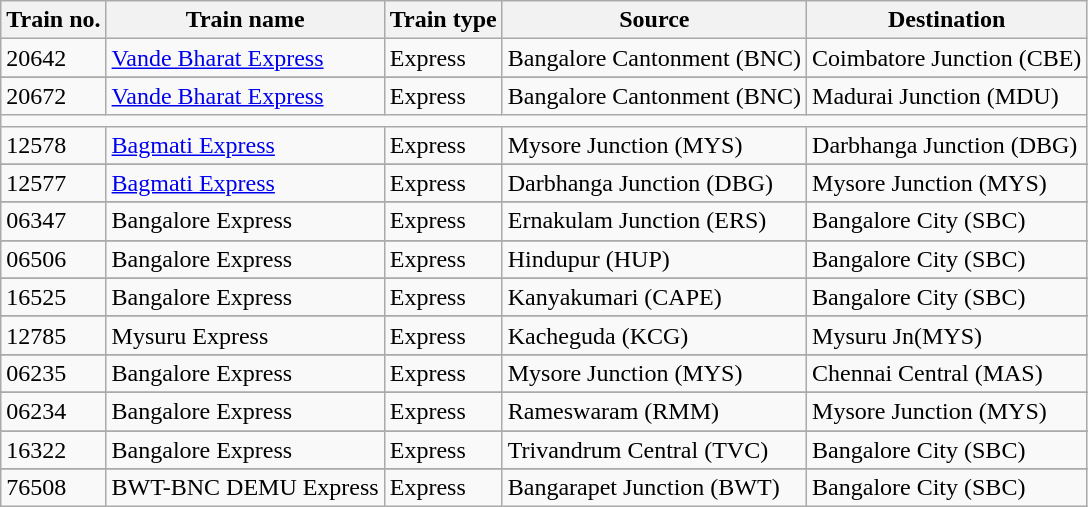<table class="wikitable sortable collapsibled">
<tr>
<th>Train no.</th>
<th>Train name</th>
<th>Train type</th>
<th>Source</th>
<th>Destination</th>
</tr>
<tr>
<td>20642</td>
<td><a href='#'>Vande Bharat Express</a></td>
<td>Express</td>
<td>Bangalore Cantonment (BNC)</td>
<td>Coimbatore Junction (CBE)</td>
</tr>
<tr>
</tr>
<tr>
<td>20672</td>
<td><a href='#'>Vande Bharat Express</a></td>
<td>Express</td>
<td>Bangalore Cantonment (BNC)</td>
<td>Madurai Junction (MDU)</td>
</tr>
<tr>
<td colspan="5"></td>
</tr>
<tr>
<td>12578</td>
<td><a href='#'>Bagmati Express</a></td>
<td>Express</td>
<td>Mysore Junction (MYS)</td>
<td>Darbhanga Junction (DBG)</td>
</tr>
<tr>
</tr>
<tr>
<td>12577</td>
<td><a href='#'>Bagmati Express</a></td>
<td>Express</td>
<td>Darbhanga Junction (DBG)</td>
<td>Mysore Junction (MYS)</td>
</tr>
<tr>
</tr>
<tr>
<td>06347</td>
<td>Bangalore Express</td>
<td>Express</td>
<td>Ernakulam Junction (ERS)</td>
<td>Bangalore City (SBC)</td>
</tr>
<tr>
</tr>
<tr>
<td>06506</td>
<td>Bangalore Express</td>
<td>Express</td>
<td>Hindupur (HUP)</td>
<td>Bangalore City (SBC)</td>
</tr>
<tr>
</tr>
<tr>
<td>16525</td>
<td>Bangalore Express</td>
<td>Express</td>
<td>Kanyakumari (CAPE)</td>
<td>Bangalore City (SBC)</td>
</tr>
<tr>
</tr>
<tr>
<td>12785</td>
<td>Mysuru Express</td>
<td>Express</td>
<td>Kacheguda (KCG)</td>
<td>Mysuru Jn(MYS)</td>
</tr>
<tr>
</tr>
<tr>
<td>06235</td>
<td>Bangalore Express</td>
<td>Express</td>
<td>Mysore Junction (MYS)</td>
<td>Chennai Central (MAS)</td>
</tr>
<tr>
</tr>
<tr>
<td>06234</td>
<td>Bangalore Express</td>
<td>Express</td>
<td>Rameswaram (RMM)</td>
<td>Mysore Junction (MYS)</td>
</tr>
<tr>
</tr>
<tr>
<td>16322</td>
<td>Bangalore Express</td>
<td>Express</td>
<td>Trivandrum Central (TVC)</td>
<td>Bangalore City (SBC)</td>
</tr>
<tr>
</tr>
<tr>
<td>76508</td>
<td>BWT-BNC DEMU Express</td>
<td>Express</td>
<td>Bangarapet Junction (BWT)</td>
<td>Bangalore City (SBC)</td>
</tr>
</table>
